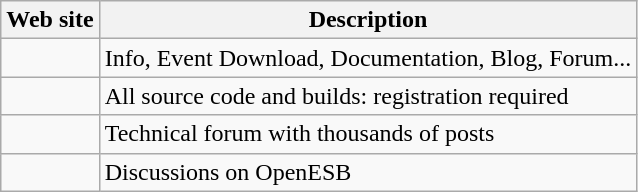<table class="wikitable">
<tr>
<th>Web site</th>
<th>Description</th>
</tr>
<tr>
<td></td>
<td>Info, Event Download, Documentation, Blog, Forum...</td>
</tr>
<tr>
<td></td>
<td>All source code and builds: registration required</td>
</tr>
<tr>
<td></td>
<td>Technical forum with thousands of posts</td>
</tr>
<tr>
<td></td>
<td>Discussions on OpenESB</td>
</tr>
</table>
